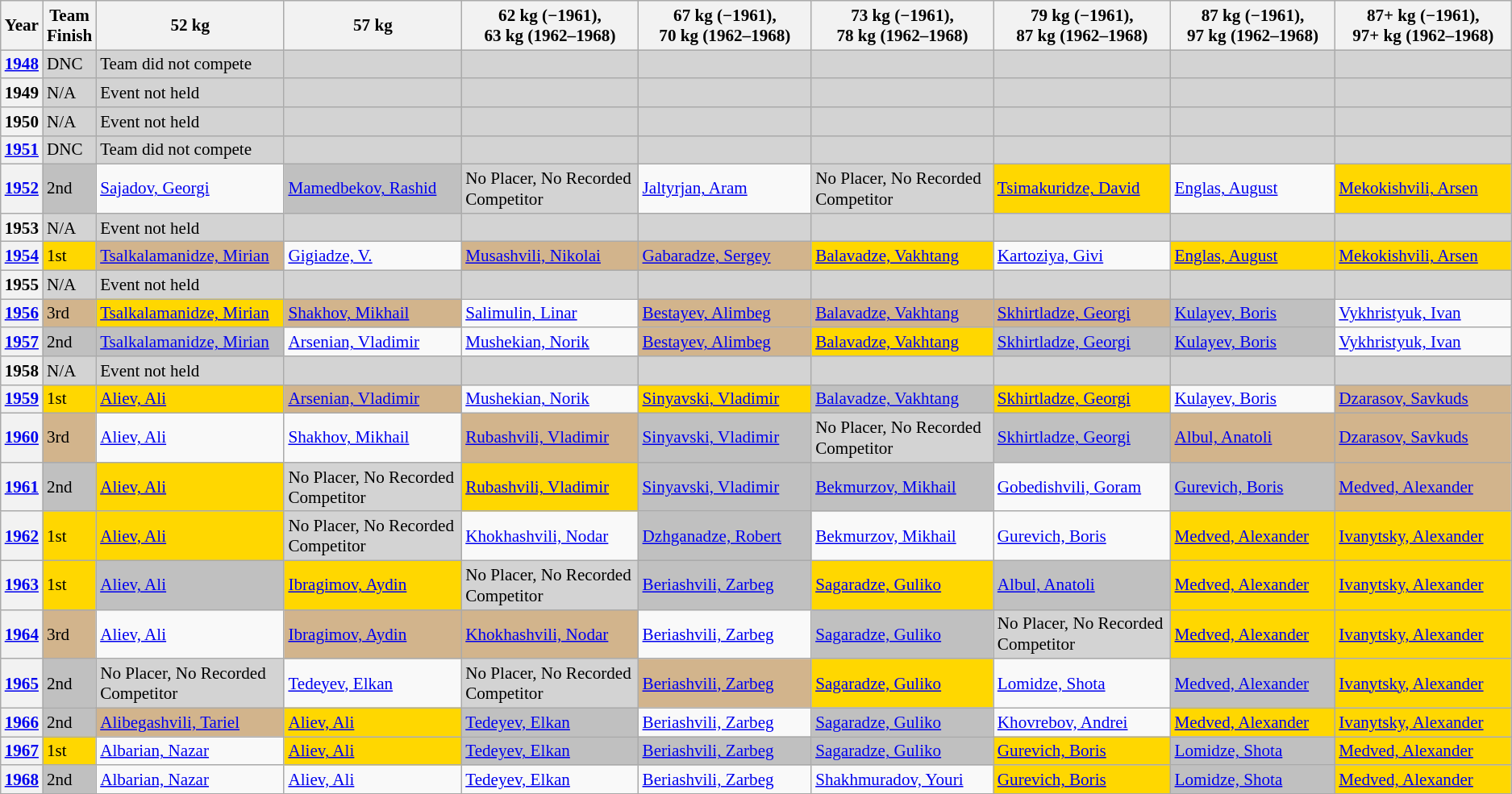<table class="wikitable sortable" style="font-size:88%">
<tr>
<th>Year</th>
<th>Team Finish</th>
<th width=200>52 kg</th>
<th width=200>57 kg</th>
<th width=200>62 kg (−1961),<br>63 kg (1962–1968)</th>
<th width=200>67 kg (−1961),<br>70 kg (1962–1968)</th>
<th width=200>73 kg (−1961),<br>78 kg (1962–1968)</th>
<th width=200>79 kg (−1961),<br>87 kg (1962–1968)</th>
<th width=200>87 kg (−1961),<br>97 kg (1962–1968)</th>
<th width=200>87+ kg (−1961),<br>97+ kg (1962–1968)</th>
</tr>
<tr style="background:lightgray">
<th><a href='#'>1948</a></th>
<td>DNC</td>
<td>Team did not compete</td>
<td></td>
<td></td>
<td></td>
<td></td>
<td></td>
<td></td>
<td></td>
</tr>
<tr style="background:lightgray">
<th>1949</th>
<td>N/A</td>
<td>Event not held</td>
<td></td>
<td></td>
<td></td>
<td></td>
<td></td>
<td></td>
<td></td>
</tr>
<tr style="background:lightgray">
<th>1950</th>
<td>N/A</td>
<td>Event not held</td>
<td></td>
<td></td>
<td></td>
<td></td>
<td></td>
<td></td>
<td></td>
</tr>
<tr style="background:lightgray">
<th><a href='#'>1951</a></th>
<td>DNC</td>
<td>Team did not compete</td>
<td></td>
<td></td>
<td></td>
<td></td>
<td></td>
<td></td>
<td></td>
</tr>
<tr>
<th><a href='#'>1952</a></th>
<td bgcolor="SILVER">2nd</td>
<td><a href='#'>Sajadov, Georgi</a> </td>
<td bgcolor="SILVER"><a href='#'>Mamedbekov, Rashid</a> </td>
<td style="background:lightgray">No Placer, No Recorded Competitor</td>
<td><a href='#'>Jaltyrjan, Aram</a> </td>
<td style="background:lightgray">No Placer, No Recorded Competitor</td>
<td bgcolor="GOLD"><a href='#'>Tsimakuridze, David</a> </td>
<td><a href='#'>Englas, August</a> </td>
<td bgcolor="GOLD"><a href='#'>Mekokishvili, Arsen</a> </td>
</tr>
<tr style="background:lightgray">
<th>1953</th>
<td>N/A</td>
<td>Event not held</td>
<td></td>
<td></td>
<td></td>
<td></td>
<td></td>
<td></td>
<td></td>
</tr>
<tr>
<th><a href='#'>1954</a></th>
<td bgcolor="GOLD">1st</td>
<td bgcolor="TAN"><a href='#'>Tsalkalamanidze, Mirian</a> </td>
<td><a href='#'>Gigiadze, V.</a> </td>
<td bgcolor="TAN"><a href='#'>Musashvili, Nikolai</a> </td>
<td bgcolor="TAN"><a href='#'>Gabaradze, Sergey</a> </td>
<td bgcolor="GOLD"><a href='#'>Balavadze, Vakhtang</a> </td>
<td><a href='#'>Kartoziya, Givi</a> </td>
<td bgcolor="GOLD"><a href='#'>Englas, August</a> </td>
<td bgcolor="GOLD"><a href='#'>Mekokishvili, Arsen</a> </td>
</tr>
<tr style="background:lightgray">
<th>1955</th>
<td>N/A</td>
<td>Event not held</td>
<td></td>
<td></td>
<td></td>
<td></td>
<td></td>
<td></td>
<td></td>
</tr>
<tr>
<th><a href='#'>1956</a></th>
<td bgcolor="TAN">3rd</td>
<td bgcolor="GOLD"><a href='#'>Tsalkalamanidze, Mirian</a> </td>
<td bgcolor="TAN"><a href='#'>Shakhov, Mikhail</a> </td>
<td><a href='#'>Salimulin, Linar</a> </td>
<td bgcolor="TAN"><a href='#'>Bestayev, Alimbeg</a> </td>
<td bgcolor="TAN"><a href='#'>Balavadze, Vakhtang</a> </td>
<td bgcolor="TAN"><a href='#'>Skhirtladze, Georgi</a> </td>
<td bgcolor="SILVER"><a href='#'>Kulayev, Boris</a> </td>
<td><a href='#'>Vykhristyuk, Ivan</a> </td>
</tr>
<tr>
<th><a href='#'>1957</a></th>
<td bgcolor="SILVER">2nd</td>
<td bgcolor="SILVER"><a href='#'>Tsalkalamanidze, Mirian</a> </td>
<td><a href='#'>Arsenian, Vladimir</a> </td>
<td><a href='#'>Mushekian, Norik</a> </td>
<td bgcolor="TAN"><a href='#'>Bestayev, Alimbeg</a> </td>
<td bgcolor="GOLD"><a href='#'>Balavadze, Vakhtang</a> </td>
<td bgcolor="SILVER"><a href='#'>Skhirtladze, Georgi</a> </td>
<td bgcolor="SILVER"><a href='#'>Kulayev, Boris</a> </td>
<td><a href='#'>Vykhristyuk, Ivan</a> </td>
</tr>
<tr style="background:lightgray">
<th>1958</th>
<td>N/A</td>
<td>Event not held</td>
<td></td>
<td></td>
<td></td>
<td></td>
<td></td>
<td></td>
<td></td>
</tr>
<tr>
<th><a href='#'>1959</a></th>
<td bgcolor="GOLD">1st</td>
<td bgcolor="GOLD"><a href='#'>Aliev, Ali</a> </td>
<td bgcolor="TAN"><a href='#'>Arsenian, Vladimir</a> </td>
<td><a href='#'>Mushekian, Norik</a> </td>
<td bgcolor="GOLD"><a href='#'>Sinyavski, Vladimir</a> </td>
<td bgcolor="SILVER"><a href='#'>Balavadze, Vakhtang</a> </td>
<td bgcolor="GOLD"><a href='#'>Skhirtladze, Georgi</a> </td>
<td><a href='#'>Kulayev, Boris</a> </td>
<td bgcolor="TAN"><a href='#'>Dzarasov, Savkuds</a> </td>
</tr>
<tr>
<th><a href='#'>1960</a></th>
<td bgcolor="TAN">3rd</td>
<td><a href='#'>Aliev, Ali</a> </td>
<td><a href='#'>Shakhov, Mikhail</a> </td>
<td bgcolor="TAN"><a href='#'>Rubashvili, Vladimir</a> </td>
<td bgcolor="SILVER"><a href='#'>Sinyavski, Vladimir</a> </td>
<td style="background:lightgray">No Placer, No Recorded Competitor</td>
<td bgcolor="SILVER"><a href='#'>Skhirtladze, Georgi</a> </td>
<td bgcolor="TAN"><a href='#'>Albul, Anatoli</a> </td>
<td bgcolor="TAN"><a href='#'>Dzarasov, Savkuds</a> </td>
</tr>
<tr>
<th><a href='#'>1961</a></th>
<td bgcolor="SILVER">2nd</td>
<td bgcolor="GOLD"><a href='#'>Aliev, Ali</a> </td>
<td style="background:lightgray">No Placer, No Recorded Competitor</td>
<td bgcolor="GOLD"><a href='#'>Rubashvili, Vladimir</a> </td>
<td bgcolor="SILVER"><a href='#'>Sinyavski, Vladimir</a> </td>
<td bgcolor="SILVER"><a href='#'>Bekmurzov, Mikhail</a> </td>
<td><a href='#'>Gobedishvili, Goram</a> </td>
<td bgcolor="SILVER"><a href='#'>Gurevich, Boris</a> </td>
<td bgcolor="TAN"><a href='#'>Medved, Alexander</a> </td>
</tr>
<tr>
<th><a href='#'>1962</a></th>
<td bgcolor="GOLD">1st</td>
<td bgcolor="GOLD"><a href='#'>Aliev, Ali</a> </td>
<td style="background:lightgray">No Placer, No Recorded Competitor</td>
<td><a href='#'>Khokhashvili, Nodar</a> </td>
<td bgcolor="SILVER"><a href='#'>Dzhganadze, Robert</a> </td>
<td><a href='#'>Bekmurzov, Mikhail</a> </td>
<td><a href='#'>Gurevich, Boris</a> </td>
<td bgcolor="GOLD"><a href='#'>Medved, Alexander</a> </td>
<td bgcolor="GOLD"><a href='#'>Ivanytsky, Alexander</a> </td>
</tr>
<tr>
<th><a href='#'>1963</a></th>
<td bgcolor="GOLD">1st</td>
<td bgcolor="SILVER"><a href='#'>Aliev, Ali</a> </td>
<td bgcolor="GOLD"><a href='#'>Ibragimov, Aydin</a> </td>
<td style="background:lightgray">No Placer, No Recorded Competitor</td>
<td bgcolor="SILVER"><a href='#'>Beriashvili, Zarbeg</a> </td>
<td bgcolor="GOLD"><a href='#'>Sagaradze, Guliko</a> </td>
<td bgcolor="SILVER"><a href='#'>Albul, Anatoli</a> </td>
<td bgcolor="GOLD"><a href='#'>Medved, Alexander</a> </td>
<td bgcolor="GOLD"><a href='#'>Ivanytsky, Alexander</a> </td>
</tr>
<tr>
<th><a href='#'>1964</a></th>
<td bgcolor="TAN">3rd</td>
<td><a href='#'>Aliev, Ali</a> </td>
<td bgcolor="TAN"><a href='#'>Ibragimov, Aydin</a> </td>
<td bgcolor="TAN"><a href='#'>Khokhashvili, Nodar</a> </td>
<td><a href='#'>Beriashvili, Zarbeg</a> </td>
<td bgcolor="SILVER"><a href='#'>Sagaradze, Guliko</a> </td>
<td style="background:lightgray">No Placer, No Recorded Competitor</td>
<td bgcolor="GOLD"><a href='#'>Medved, Alexander</a> </td>
<td bgcolor="GOLD"><a href='#'>Ivanytsky, Alexander</a> </td>
</tr>
<tr>
<th><a href='#'>1965</a></th>
<td bgcolor="SILVER">2nd</td>
<td style="background:lightgray">No Placer, No Recorded Competitor</td>
<td><a href='#'>Tedeyev, Elkan</a> </td>
<td style="background:lightgray">No Placer, No Recorded Competitor</td>
<td bgcolor="TAN"><a href='#'>Beriashvili, Zarbeg</a> </td>
<td bgcolor="GOLD"><a href='#'>Sagaradze, Guliko</a> </td>
<td><a href='#'>Lomidze, Shota</a> </td>
<td bgcolor="SILVER"><a href='#'>Medved, Alexander</a> </td>
<td bgcolor="GOLD"><a href='#'>Ivanytsky, Alexander</a> </td>
</tr>
<tr>
<th><a href='#'>1966</a></th>
<td bgcolor="SILVER">2nd</td>
<td bgcolor="TAN"><a href='#'>Alibegashvili, Tariel</a> </td>
<td bgcolor="GOLD"><a href='#'>Aliev, Ali</a> </td>
<td bgcolor="SILVER"><a href='#'>Tedeyev, Elkan</a> </td>
<td><a href='#'>Beriashvili, Zarbeg</a> </td>
<td bgcolor="SILVER"><a href='#'>Sagaradze, Guliko</a> </td>
<td><a href='#'>Khovrebov, Andrei</a> </td>
<td bgcolor="GOLD"><a href='#'>Medved, Alexander</a> </td>
<td bgcolor="GOLD"><a href='#'>Ivanytsky, Alexander</a> </td>
</tr>
<tr>
<th><a href='#'>1967</a></th>
<td bgcolor="GOLD">1st</td>
<td><a href='#'>Albarian, Nazar</a> </td>
<td bgcolor="GOLD"><a href='#'>Aliev, Ali</a> </td>
<td bgcolor="SILVER"><a href='#'>Tedeyev, Elkan</a> </td>
<td bgcolor="SILVER"><a href='#'>Beriashvili, Zarbeg</a> </td>
<td bgcolor="SILVER"><a href='#'>Sagaradze, Guliko</a> </td>
<td bgcolor="GOLD"><a href='#'>Gurevich, Boris</a> </td>
<td bgcolor="SILVER"><a href='#'>Lomidze, Shota</a> </td>
<td bgcolor="GOLD"><a href='#'>Medved, Alexander</a> </td>
</tr>
<tr>
<th><a href='#'>1968</a></th>
<td bgcolor="SILVER">2nd</td>
<td><a href='#'>Albarian, Nazar</a> </td>
<td><a href='#'>Aliev, Ali</a> </td>
<td><a href='#'>Tedeyev, Elkan</a> </td>
<td><a href='#'>Beriashvili, Zarbeg</a> </td>
<td><a href='#'>Shakhmuradov, Youri</a> </td>
<td bgcolor="GOLD"><a href='#'>Gurevich, Boris</a> </td>
<td bgcolor="SILVER"><a href='#'>Lomidze, Shota</a> </td>
<td bgcolor="GOLD"><a href='#'>Medved, Alexander</a> </td>
</tr>
<tr>
</tr>
</table>
